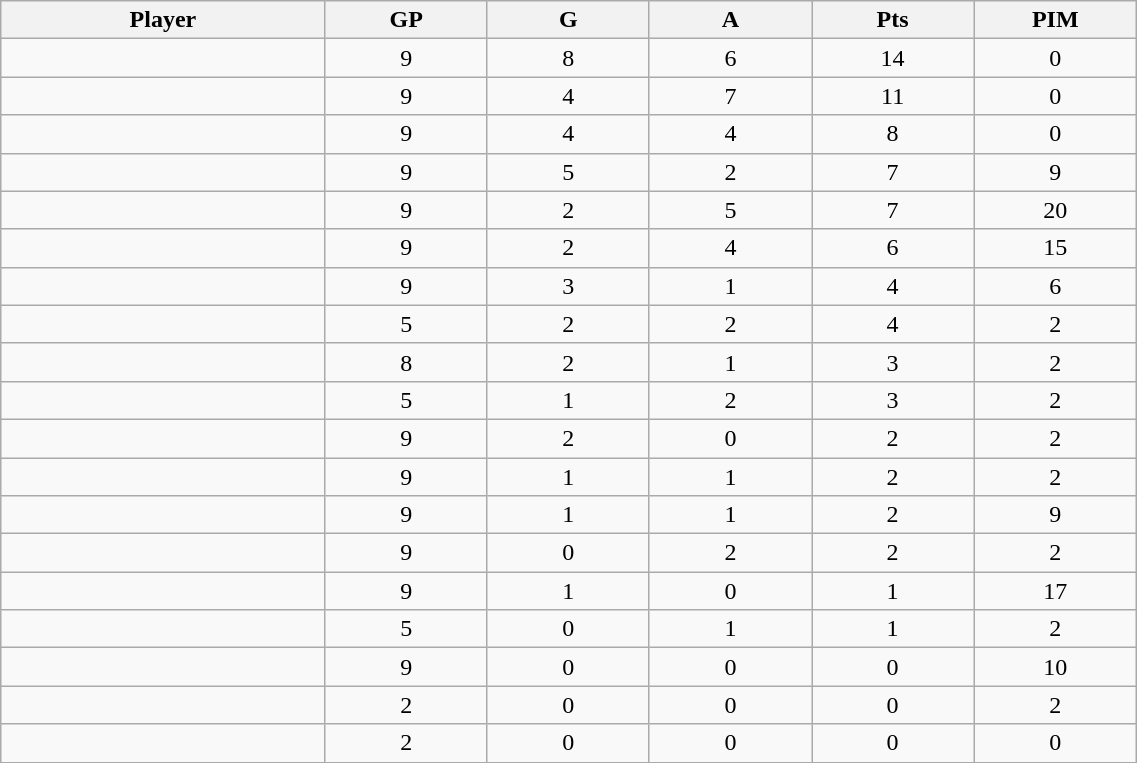<table class="wikitable sortable" width="60%">
<tr ALIGN="center">
<th bgcolor="#DDDDFF" width="10%">Player</th>
<th bgcolor="#DDDDFF" width="5%">GP</th>
<th bgcolor="#DDDDFF" width="5%">G</th>
<th bgcolor="#DDDDFF" width="5%">A</th>
<th bgcolor="#DDDDFF" width="5%">Pts</th>
<th bgcolor="#DDDDFF" width="5%">PIM</th>
</tr>
<tr align="center">
<td align="right"></td>
<td>9</td>
<td>8</td>
<td>6</td>
<td>14</td>
<td>0</td>
</tr>
<tr align="center">
<td align="right"></td>
<td>9</td>
<td>4</td>
<td>7</td>
<td>11</td>
<td>0</td>
</tr>
<tr align="center">
<td align="right"></td>
<td>9</td>
<td>4</td>
<td>4</td>
<td>8</td>
<td>0</td>
</tr>
<tr align="center">
<td align="right"></td>
<td>9</td>
<td>5</td>
<td>2</td>
<td>7</td>
<td>9</td>
</tr>
<tr align="center">
<td align="right"></td>
<td>9</td>
<td>2</td>
<td>5</td>
<td>7</td>
<td>20</td>
</tr>
<tr align="center">
<td align="right"></td>
<td>9</td>
<td>2</td>
<td>4</td>
<td>6</td>
<td>15</td>
</tr>
<tr align="center">
<td align="right"></td>
<td>9</td>
<td>3</td>
<td>1</td>
<td>4</td>
<td>6</td>
</tr>
<tr align="center">
<td align="right"></td>
<td>5</td>
<td>2</td>
<td>2</td>
<td>4</td>
<td>2</td>
</tr>
<tr align="center">
<td align="right"></td>
<td>8</td>
<td>2</td>
<td>1</td>
<td>3</td>
<td>2</td>
</tr>
<tr align="center">
<td align="right"></td>
<td>5</td>
<td>1</td>
<td>2</td>
<td>3</td>
<td>2</td>
</tr>
<tr align="center">
<td align="right"></td>
<td>9</td>
<td>2</td>
<td>0</td>
<td>2</td>
<td>2</td>
</tr>
<tr align="center">
<td align="right"></td>
<td>9</td>
<td>1</td>
<td>1</td>
<td>2</td>
<td>2</td>
</tr>
<tr align="center">
<td align="right"></td>
<td>9</td>
<td>1</td>
<td>1</td>
<td>2</td>
<td>9</td>
</tr>
<tr align="center">
<td align="right"></td>
<td>9</td>
<td>0</td>
<td>2</td>
<td>2</td>
<td>2</td>
</tr>
<tr align="center">
<td align="right"></td>
<td>9</td>
<td>1</td>
<td>0</td>
<td>1</td>
<td>17</td>
</tr>
<tr align="center">
<td align="right"></td>
<td>5</td>
<td>0</td>
<td>1</td>
<td>1</td>
<td>2</td>
</tr>
<tr align="center">
<td align="right"></td>
<td>9</td>
<td>0</td>
<td>0</td>
<td>0</td>
<td>10</td>
</tr>
<tr align="center">
<td align="right"></td>
<td>2</td>
<td>0</td>
<td>0</td>
<td>0</td>
<td>2</td>
</tr>
<tr align="center">
<td align="right"></td>
<td>2</td>
<td>0</td>
<td>0</td>
<td>0</td>
<td>0</td>
</tr>
</table>
